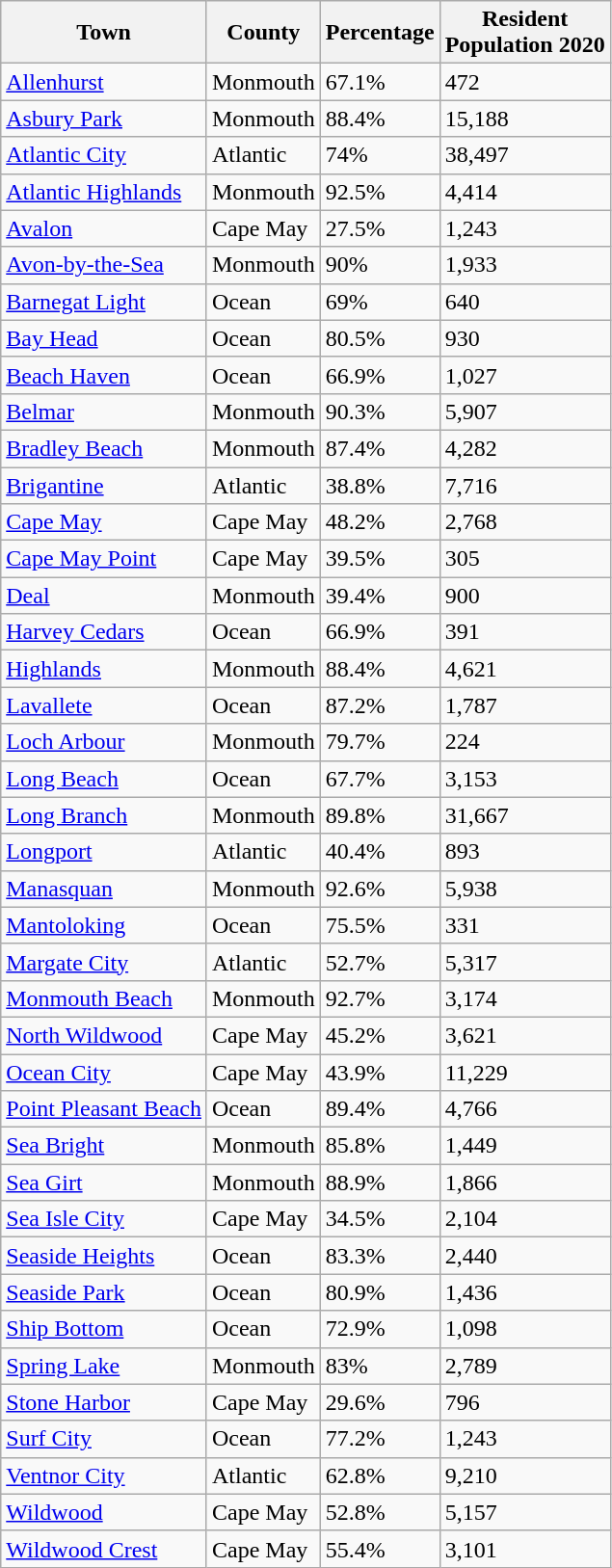<table class="wikitable sortable">
<tr>
<th>Town</th>
<th>County</th>
<th>Percentage</th>
<th>Resident<br>Population 2020</th>
</tr>
<tr>
<td><a href='#'>Allenhurst</a></td>
<td>Monmouth</td>
<td>67.1%</td>
<td>472</td>
</tr>
<tr>
<td><a href='#'>Asbury Park</a></td>
<td>Monmouth</td>
<td>88.4%</td>
<td>15,188</td>
</tr>
<tr>
<td><a href='#'>Atlantic City</a></td>
<td>Atlantic</td>
<td>74%</td>
<td>38,497</td>
</tr>
<tr>
<td><a href='#'>Atlantic Highlands</a></td>
<td>Monmouth</td>
<td>92.5%</td>
<td>4,414</td>
</tr>
<tr>
<td><a href='#'>Avalon</a></td>
<td>Cape May</td>
<td>27.5%</td>
<td>1,243</td>
</tr>
<tr>
<td><a href='#'>Avon-by-the-Sea</a></td>
<td>Monmouth</td>
<td>90%</td>
<td>1,933</td>
</tr>
<tr>
<td><a href='#'>Barnegat Light</a></td>
<td>Ocean</td>
<td>69%</td>
<td>640</td>
</tr>
<tr>
<td><a href='#'>Bay Head</a></td>
<td>Ocean</td>
<td>80.5%</td>
<td>930</td>
</tr>
<tr>
<td><a href='#'>Beach Haven</a></td>
<td>Ocean</td>
<td>66.9%</td>
<td>1,027</td>
</tr>
<tr>
<td><a href='#'>Belmar</a></td>
<td>Monmouth</td>
<td>90.3%</td>
<td>5,907</td>
</tr>
<tr>
<td><a href='#'>Bradley Beach</a></td>
<td>Monmouth</td>
<td>87.4%</td>
<td>4,282</td>
</tr>
<tr>
<td><a href='#'>Brigantine</a></td>
<td>Atlantic</td>
<td>38.8%</td>
<td>7,716</td>
</tr>
<tr>
<td><a href='#'>Cape May</a></td>
<td>Cape May</td>
<td>48.2%</td>
<td>2,768</td>
</tr>
<tr>
<td><a href='#'>Cape May Point</a></td>
<td>Cape May</td>
<td>39.5%</td>
<td>305</td>
</tr>
<tr>
<td><a href='#'>Deal</a></td>
<td>Monmouth</td>
<td>39.4%</td>
<td>900</td>
</tr>
<tr>
<td><a href='#'>Harvey Cedars</a></td>
<td>Ocean</td>
<td>66.9%</td>
<td>391</td>
</tr>
<tr>
<td><a href='#'>Highlands</a></td>
<td>Monmouth</td>
<td>88.4%</td>
<td>4,621</td>
</tr>
<tr>
<td><a href='#'>Lavallete</a></td>
<td>Ocean</td>
<td>87.2%</td>
<td>1,787</td>
</tr>
<tr>
<td><a href='#'>Loch Arbour</a></td>
<td>Monmouth</td>
<td>79.7%</td>
<td>224</td>
</tr>
<tr>
<td><a href='#'>Long Beach</a></td>
<td>Ocean</td>
<td>67.7%</td>
<td>3,153</td>
</tr>
<tr>
<td><a href='#'>Long Branch</a></td>
<td>Monmouth</td>
<td>89.8%</td>
<td>31,667</td>
</tr>
<tr>
<td><a href='#'>Longport</a></td>
<td>Atlantic</td>
<td>40.4%</td>
<td>893</td>
</tr>
<tr>
<td><a href='#'>Manasquan</a></td>
<td>Monmouth</td>
<td>92.6%</td>
<td>5,938</td>
</tr>
<tr>
<td><a href='#'>Mantoloking</a></td>
<td>Ocean</td>
<td>75.5%</td>
<td>331</td>
</tr>
<tr>
<td><a href='#'>Margate City</a></td>
<td>Atlantic</td>
<td>52.7%</td>
<td>5,317</td>
</tr>
<tr>
<td><a href='#'>Monmouth Beach</a></td>
<td>Monmouth</td>
<td>92.7%</td>
<td>3,174</td>
</tr>
<tr>
<td><a href='#'>North Wildwood</a></td>
<td>Cape May</td>
<td>45.2%</td>
<td>3,621</td>
</tr>
<tr>
<td><a href='#'>Ocean City</a></td>
<td>Cape May</td>
<td>43.9%</td>
<td>11,229</td>
</tr>
<tr>
<td><a href='#'>Point Pleasant Beach</a></td>
<td>Ocean</td>
<td>89.4%</td>
<td>4,766</td>
</tr>
<tr>
<td><a href='#'>Sea Bright</a></td>
<td>Monmouth</td>
<td>85.8%</td>
<td>1,449</td>
</tr>
<tr>
<td><a href='#'>Sea Girt</a></td>
<td>Monmouth</td>
<td>88.9%</td>
<td>1,866</td>
</tr>
<tr>
<td><a href='#'>Sea Isle City</a></td>
<td>Cape May</td>
<td>34.5%</td>
<td>2,104</td>
</tr>
<tr>
<td><a href='#'>Seaside Heights</a></td>
<td>Ocean</td>
<td>83.3%</td>
<td>2,440</td>
</tr>
<tr>
<td><a href='#'>Seaside Park</a></td>
<td>Ocean</td>
<td>80.9%</td>
<td>1,436</td>
</tr>
<tr>
<td><a href='#'>Ship Bottom</a></td>
<td>Ocean</td>
<td>72.9%</td>
<td>1,098</td>
</tr>
<tr>
<td><a href='#'>Spring Lake</a></td>
<td>Monmouth</td>
<td>83%</td>
<td>2,789</td>
</tr>
<tr>
<td><a href='#'>Stone Harbor</a></td>
<td>Cape May</td>
<td>29.6%</td>
<td>796</td>
</tr>
<tr>
<td><a href='#'>Surf City</a></td>
<td>Ocean</td>
<td>77.2%</td>
<td>1,243</td>
</tr>
<tr>
<td><a href='#'>Ventnor City</a></td>
<td>Atlantic</td>
<td>62.8%</td>
<td>9,210</td>
</tr>
<tr>
<td><a href='#'>Wildwood</a></td>
<td>Cape May</td>
<td>52.8%</td>
<td>5,157</td>
</tr>
<tr>
<td><a href='#'>Wildwood Crest</a></td>
<td>Cape May</td>
<td>55.4%</td>
<td>3,101</td>
</tr>
</table>
